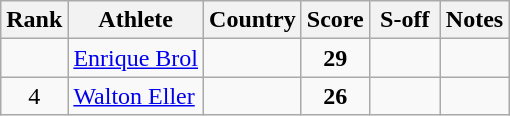<table class="wikitable sortable" style="text-align:center">
<tr>
<th>Rank</th>
<th>Athlete</th>
<th>Country</th>
<th>Score</th>
<th width=40>S-off</th>
<th class="unsortable">Notes</th>
</tr>
<tr>
<td></td>
<td align="left"><a href='#'>Enrique Brol</a></td>
<td align=left></td>
<td><strong>29</strong></td>
<td></td>
<td></td>
</tr>
<tr>
<td>4</td>
<td align=left><a href='#'>Walton Eller</a></td>
<td align=left></td>
<td><strong>26</strong></td>
<td></td>
<td></td>
</tr>
</table>
